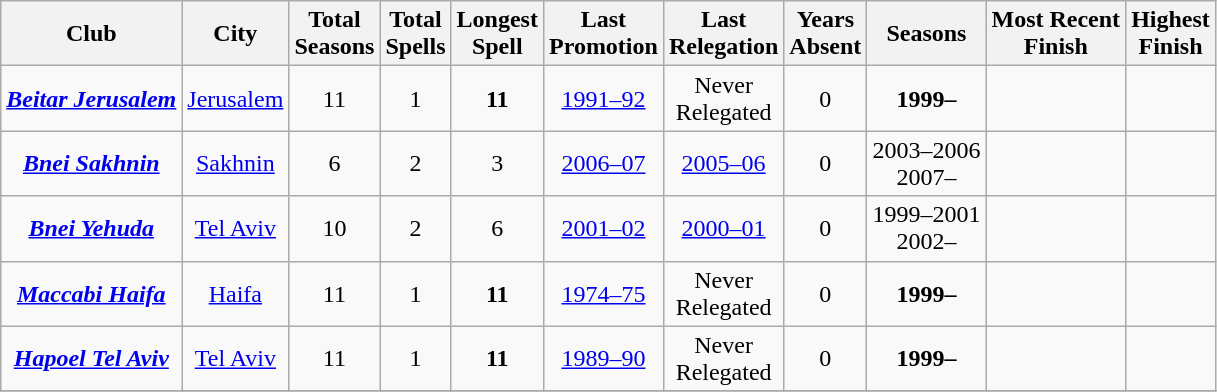<table class="wikitable sortable" style="text-align:center; font-size:97;">
<tr>
<th>Club</th>
<th>City</th>
<th>Total<br>Seasons</th>
<th>Total<br>Spells</th>
<th>Longest<br>Spell</th>
<th>Last<br>Promotion</th>
<th>Last<br>Relegation</th>
<th>Years<br>Absent</th>
<th>Seasons</th>
<th>Most Recent<br>Finish</th>
<th>Highest<br>Finish</th>
</tr>
<tr>
<td><strong><em><a href='#'>Beitar Jerusalem</a></em></strong></td>
<td><a href='#'>Jerusalem</a></td>
<td>11</td>
<td>1</td>
<td><strong>11</strong></td>
<td><a href='#'>1991–92</a></td>
<td>Never<br>Relegated</td>
<td>0</td>
<td><strong>1999–</strong></td>
<td></td>
<td></td>
</tr>
<tr>
<td><strong><em><a href='#'>Bnei Sakhnin</a></em></strong></td>
<td><a href='#'>Sakhnin</a></td>
<td>6</td>
<td>2</td>
<td>3</td>
<td><a href='#'>2006–07</a></td>
<td><a href='#'>2005–06</a></td>
<td>0</td>
<td>2003–2006<br>2007–</td>
<td></td>
<td></td>
</tr>
<tr>
<td><strong><em><a href='#'>Bnei Yehuda</a></em></strong></td>
<td><a href='#'>Tel Aviv</a></td>
<td>10</td>
<td>2</td>
<td>6</td>
<td><a href='#'>2001–02</a></td>
<td><a href='#'>2000–01</a></td>
<td>0</td>
<td>1999–2001<br>2002–</td>
<td></td>
<td></td>
</tr>
<tr>
<td><strong><em><a href='#'>Maccabi Haifa</a></em></strong></td>
<td><a href='#'>Haifa</a></td>
<td>11</td>
<td>1</td>
<td><strong>11</strong></td>
<td><a href='#'>1974–75</a></td>
<td>Never<br>Relegated</td>
<td>0</td>
<td><strong>1999–</strong></td>
<td></td>
<td></td>
</tr>
<tr>
<td><strong><em><a href='#'>Hapoel Tel Aviv</a></em></strong></td>
<td><a href='#'>Tel Aviv</a></td>
<td>11</td>
<td>1</td>
<td><strong>11</strong></td>
<td><a href='#'>1989–90</a></td>
<td>Never<br>Relegated</td>
<td>0</td>
<td><strong>1999–</strong></td>
<td></td>
<td></td>
</tr>
<tr>
</tr>
</table>
